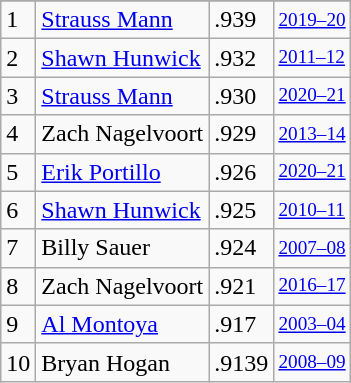<table class="wikitable">
<tr>
</tr>
<tr>
<td>1</td>
<td><a href='#'>Strauss Mann</a></td>
<td>.939</td>
<td style="font-size:80%;"><a href='#'>2019–20</a></td>
</tr>
<tr>
<td>2</td>
<td><a href='#'>Shawn Hunwick</a></td>
<td>.932</td>
<td style="font-size:80%;"><a href='#'>2011–12</a></td>
</tr>
<tr>
<td>3</td>
<td><a href='#'>Strauss Mann</a></td>
<td>.930</td>
<td style="font-size:80%;"><a href='#'>2020–21</a></td>
</tr>
<tr>
<td>4</td>
<td>Zach Nagelvoort</td>
<td>.929</td>
<td style="font-size:80%;"><a href='#'>2013–14</a></td>
</tr>
<tr>
<td>5</td>
<td><a href='#'>Erik Portillo</a></td>
<td>.926</td>
<td style="font-size:80%;"><a href='#'>2020–21</a></td>
</tr>
<tr>
<td>6</td>
<td><a href='#'>Shawn Hunwick</a></td>
<td>.925</td>
<td style="font-size:80%;"><a href='#'>2010–11</a></td>
</tr>
<tr>
<td>7</td>
<td>Billy Sauer</td>
<td>.924</td>
<td style="font-size:80%;"><a href='#'>2007–08</a></td>
</tr>
<tr>
<td>8</td>
<td>Zach Nagelvoort</td>
<td>.921</td>
<td style="font-size:80%;"><a href='#'>2016–17</a></td>
</tr>
<tr>
<td>9</td>
<td><a href='#'>Al Montoya</a></td>
<td>.917</td>
<td style="font-size:80%;"><a href='#'>2003–04</a></td>
</tr>
<tr>
<td>10</td>
<td>Bryan Hogan</td>
<td>.9139</td>
<td style="font-size:80%;"><a href='#'>2008–09</a></td>
</tr>
</table>
